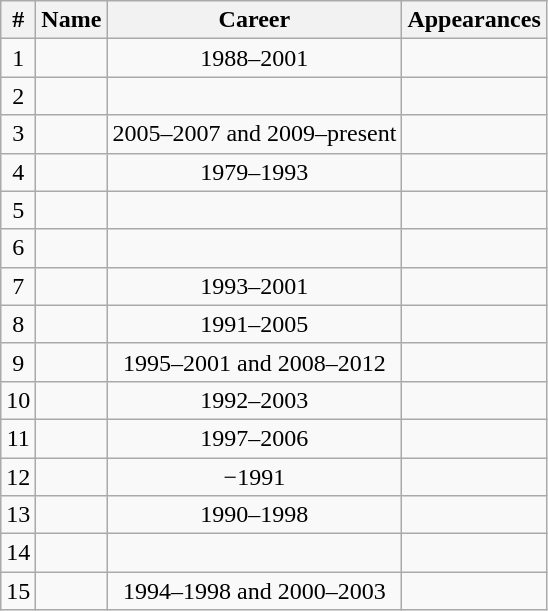<table class="wikitable sortable" style="text-align:center;">
<tr>
<th>#</th>
<th>Name</th>
<th>Career</th>
<th>Appearances</th>
</tr>
<tr>
<td>1</td>
<td style="text-align:left;"> </td>
<td>1988–2001</td>
<td></td>
</tr>
<tr>
<td>2</td>
<td style="text-align:left;"> </td>
<td></td>
<td></td>
</tr>
<tr>
<td>3</td>
<td style="text-align:left;"> </td>
<td>2005–2007 and 2009–present</td>
<td></td>
</tr>
<tr>
<td>4</td>
<td style="text-align:left;"> </td>
<td>1979–1993</td>
<td></td>
</tr>
<tr>
<td>5</td>
<td style="text-align:left;"> </td>
<td></td>
<td></td>
</tr>
<tr>
<td>6</td>
<td style="text-align:left;"> </td>
<td></td>
<td></td>
</tr>
<tr>
<td>7</td>
<td style="text-align:left;"> </td>
<td>1993–2001</td>
<td></td>
</tr>
<tr>
<td>8</td>
<td style="text-align:left;"> </td>
<td>1991–2005</td>
<td></td>
</tr>
<tr>
<td>9</td>
<td style="text-align:left;"> </td>
<td>1995–2001 and 2008–2012</td>
<td></td>
</tr>
<tr>
<td>10</td>
<td style="text-align:left;"> </td>
<td>1992–2003</td>
<td></td>
</tr>
<tr>
<td>11</td>
<td style="text-align:left;"> </td>
<td>1997–2006</td>
<td></td>
</tr>
<tr>
<td>12</td>
<td style="text-align:left;"> </td>
<td>−1991</td>
<td></td>
</tr>
<tr>
<td>13</td>
<td style="text-align:left;"> </td>
<td>1990–1998</td>
<td></td>
</tr>
<tr>
<td>14</td>
<td style="text-align:left;"> </td>
<td></td>
<td></td>
</tr>
<tr>
<td>15</td>
<td style="text-align:left;"> </td>
<td>1994–1998 and 2000–2003</td>
<td></td>
</tr>
</table>
